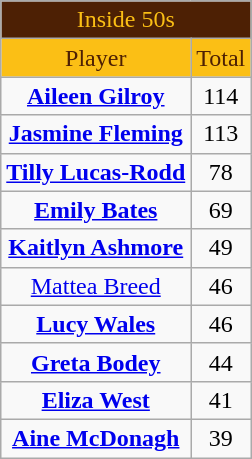<table class="wikitable" style="text-align:center;">
<tr>
<td colspan="2" style="text-align:center; background: #4D2004; color: #FBBF15">Inside 50s</td>
</tr>
<tr>
<td style="text-align:center; background: #FBBF15; color: #4D2004">Player</td>
<td style="text-align:center; background: #FBBF15; color: #4D2004">Total</td>
</tr>
<tr>
<td><strong><a href='#'>Aileen Gilroy</a></strong></td>
<td>114</td>
</tr>
<tr>
<td><strong><a href='#'>Jasmine Fleming</a></strong></td>
<td>113</td>
</tr>
<tr>
<td><strong><a href='#'>Tilly Lucas-Rodd</a></strong></td>
<td>78</td>
</tr>
<tr>
<td><strong><a href='#'>Emily Bates</a></strong></td>
<td>69</td>
</tr>
<tr>
<td><strong><a href='#'>Kaitlyn Ashmore</a></strong></td>
<td>49</td>
</tr>
<tr>
<td><a href='#'>Mattea Breed</a></td>
<td>46</td>
</tr>
<tr>
<td><strong><a href='#'>Lucy Wales</a></strong></td>
<td>46</td>
</tr>
<tr>
<td><strong><a href='#'>Greta Bodey</a></strong></td>
<td>44</td>
</tr>
<tr>
<td><strong><a href='#'>Eliza West</a></strong></td>
<td>41</td>
</tr>
<tr>
<td><strong><a href='#'>Aine McDonagh</a></strong></td>
<td>39</td>
</tr>
</table>
